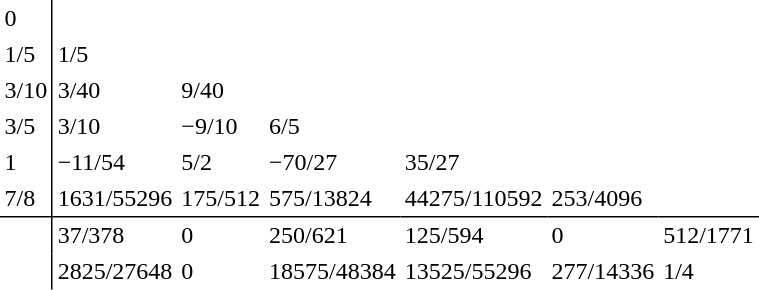<table cellpadding=3px cellspacing=0px>
<tr>
<td width="20px"></td>
<td style="border-right:1px solid;">0</td>
</tr>
<tr>
<td></td>
<td style="border-right:1px solid;">1/5</td>
<td>1/5</td>
</tr>
<tr>
<td></td>
<td style="border-right:1px solid;">3/10</td>
<td>3/40</td>
<td>9/40</td>
</tr>
<tr>
<td></td>
<td style="border-right:1px solid;">3/5</td>
<td>3/10</td>
<td>−9/10</td>
<td>6/5</td>
</tr>
<tr>
<td></td>
<td style="border-right:1px solid;">1</td>
<td>−11/54</td>
<td>5/2</td>
<td>−70/27</td>
<td>35/27</td>
</tr>
<tr>
<td></td>
<td style="border-right:1px solid; border-bottom:1px solid;">7/8</td>
<td style="border-bottom:1px solid;">1631/55296</td>
<td style="border-bottom:1px solid;">175/512</td>
<td style="border-bottom:1px solid;">575/13824</td>
<td style="border-bottom:1px solid;">44275/110592</td>
<td style="border-bottom:1px solid;">253/4096</td>
<td style="border-bottom:1px solid;"></td>
</tr>
<tr>
<td></td>
<td style="border-right:1px solid;"></td>
<td>37/378</td>
<td>0</td>
<td>250/621</td>
<td>125/594</td>
<td>0</td>
<td>512/1771</td>
</tr>
<tr>
<td></td>
<td style="border-right:1px solid;"></td>
<td>2825/27648</td>
<td>0</td>
<td>18575/48384</td>
<td>13525/55296</td>
<td>277/14336</td>
<td>1/4</td>
</tr>
</table>
